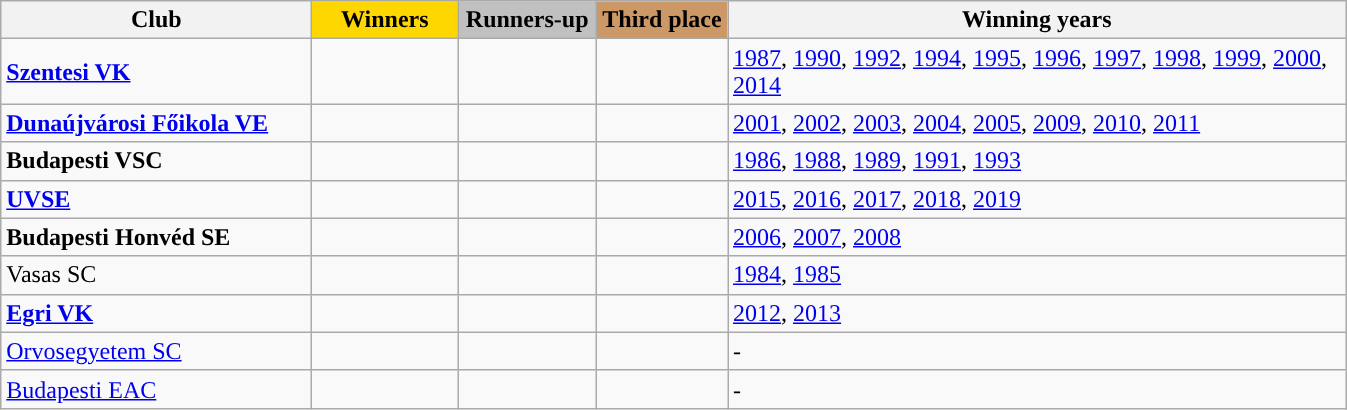<table class="wikitable">
<tr>
<th width=200>Club</th>
<th width=90; style="background:gold">Winners</th>
<th width=85; style="background:silver">Runners-up</th>
<th width=80; style="background:#cc9966">Third place</th>
<th width=405>Winning years</th>
</tr>
<tr>
<td> <strong><a href='#'>Szentesi VK</a></strong></td>
<td></td>
<td></td>
<td></td>
<td><a href='#'>1987</a>, <a href='#'>1990</a>, <a href='#'>1992</a>, <a href='#'>1994</a>, <a href='#'>1995</a>, <a href='#'>1996</a>, <a href='#'>1997</a>, <a href='#'>1998</a>, <a href='#'>1999</a>, <a href='#'>2000</a>, <a href='#'>2014</a></td>
</tr>
<tr>
<td> <strong><a href='#'>Dunaújvárosi Főikola VE</a></strong></td>
<td></td>
<td></td>
<td></td>
<td><a href='#'>2001</a>, <a href='#'>2002</a>, <a href='#'>2003</a>, <a href='#'>2004</a>, <a href='#'>2005</a>, <a href='#'>2009</a>, <a href='#'>2010</a>, <a href='#'>2011</a></td>
</tr>
<tr>
<td> <strong>Budapesti VSC</strong></td>
<td></td>
<td></td>
<td></td>
<td><a href='#'>1986</a>, <a href='#'>1988</a>, <a href='#'>1989</a>, <a href='#'>1991</a>, <a href='#'>1993</a></td>
</tr>
<tr>
<td> <strong><a href='#'>UVSE</a></strong></td>
<td></td>
<td></td>
<td></td>
<td><a href='#'>2015</a>, <a href='#'>2016</a>, <a href='#'>2017</a>, <a href='#'>2018</a>, <a href='#'>2019</a></td>
</tr>
<tr>
<td> <strong>Budapesti Honvéd SE</strong></td>
<td></td>
<td></td>
<td></td>
<td><a href='#'>2006</a>, <a href='#'>2007</a>, <a href='#'>2008</a></td>
</tr>
<tr>
<td> Vasas SC</td>
<td></td>
<td></td>
<td></td>
<td><a href='#'>1984</a>, <a href='#'>1985</a></td>
</tr>
<tr>
<td> <strong><a href='#'>Egri VK</a></strong></td>
<td></td>
<td></td>
<td></td>
<td><a href='#'>2012</a>, <a href='#'>2013</a></td>
</tr>
<tr>
<td> <a href='#'>Orvosegyetem SC</a></td>
<td></td>
<td></td>
<td></td>
<td>-</td>
</tr>
<tr>
<td> <a href='#'>Budapesti EAC</a></td>
<td></td>
<td></td>
<td></td>
<td>-</td>
</tr>
</table>
